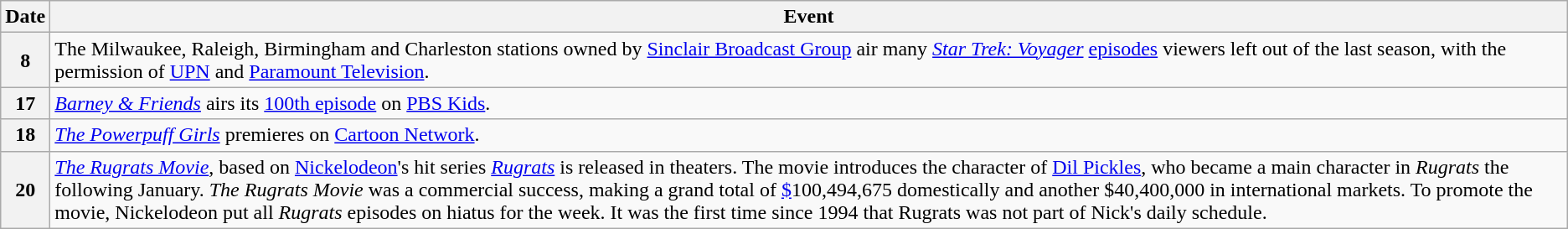<table class="wikitable">
<tr>
<th>Date</th>
<th>Event</th>
</tr>
<tr>
<th>8</th>
<td>The Milwaukee, Raleigh, Birmingham and Charleston stations owned by <a href='#'>Sinclair Broadcast Group</a> air many <em><a href='#'>Star Trek: Voyager</a></em> <a href='#'>episodes</a> viewers left out of the last season, with the permission of <a href='#'>UPN</a> and <a href='#'>Paramount Television</a>.</td>
</tr>
<tr>
<th>17</th>
<td><em><a href='#'>Barney & Friends</a></em> airs its <a href='#'>100th episode</a> on <a href='#'>PBS Kids</a>.</td>
</tr>
<tr>
<th>18</th>
<td><em><a href='#'>The Powerpuff Girls</a></em> premieres on <a href='#'>Cartoon Network</a>.</td>
</tr>
<tr>
<th>20</th>
<td><em><a href='#'>The Rugrats Movie</a></em>, based on <a href='#'>Nickelodeon</a>'s hit series <em><a href='#'>Rugrats</a></em> is released in theaters. The movie introduces the character of <a href='#'>Dil Pickles</a>, who became a main character in <em>Rugrats</em> the following January. <em>The Rugrats Movie</em> was a commercial success, making a grand total of <a href='#'>$</a>100,494,675 domestically and another $40,400,000 in international markets. To promote the movie, Nickelodeon put all <em>Rugrats</em> episodes on hiatus for the week. It was the first time since 1994 that Rugrats was not part of Nick's daily schedule.</td>
</tr>
</table>
